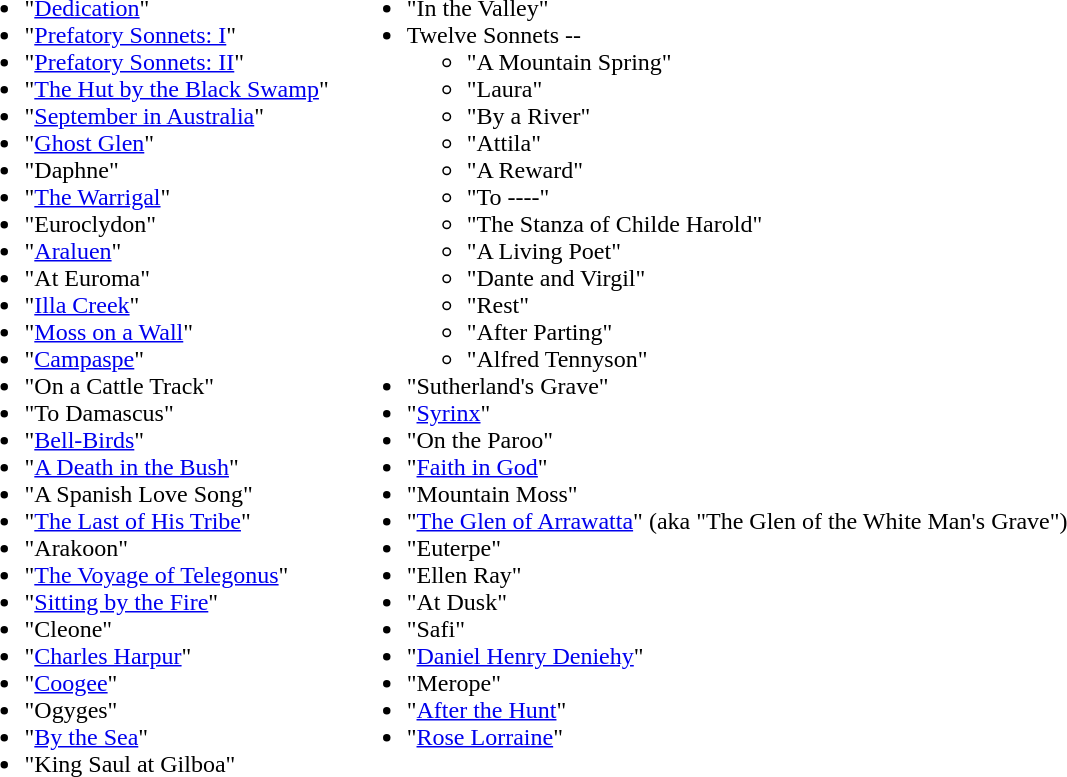<table border="0" cellpadding="5">
<tr ---->
<td valign="top"><br><ul><li>"<a href='#'>Dedication</a>"</li><li>"<a href='#'>Prefatory Sonnets: I</a>"</li><li>"<a href='#'>Prefatory Sonnets: II</a>"</li><li>"<a href='#'>The Hut by the Black Swamp</a>"</li><li>"<a href='#'>September in Australia</a>"</li><li>"<a href='#'>Ghost Glen</a>"</li><li>"Daphne"</li><li>"<a href='#'>The Warrigal</a>"</li><li>"Euroclydon"</li><li>"<a href='#'>Araluen</a>"</li><li>"At Euroma"</li><li>"<a href='#'>Illa Creek</a>"</li><li>"<a href='#'>Moss on a Wall</a>"</li><li>"<a href='#'>Campaspe</a>"</li><li>"On a Cattle Track"</li><li>"To Damascus"</li><li>"<a href='#'>Bell-Birds</a>"</li><li>"<a href='#'>A Death in the Bush</a>"</li><li>"A Spanish Love Song"</li><li>"<a href='#'>The Last of His Tribe</a>"</li><li>"Arakoon"</li><li>"<a href='#'>The Voyage of Telegonus</a>"</li><li>"<a href='#'>Sitting by the Fire</a>"</li><li>"Cleone"</li><li>"<a href='#'>Charles Harpur</a>"</li><li>"<a href='#'>Coogee</a>"</li><li>"Ogyges"</li><li>"<a href='#'>By the Sea</a>"</li><li>"King Saul at Gilboa"</li></ul></td>
<td valign="top"><br><ul><li>"In the Valley"</li><li>Twelve Sonnets --<ul><li>"A Mountain Spring"</li><li>"Laura"</li><li>"By a River"</li><li>"Attila"</li><li>"A Reward"</li><li>"To ----"</li><li>"The Stanza of Childe Harold"</li><li>"A Living Poet"</li><li>"Dante and Virgil"</li><li>"Rest"</li><li>"After Parting"</li><li>"Alfred Tennyson"</li></ul></li><li>"Sutherland's Grave"</li><li>"<a href='#'>Syrinx</a>"</li><li>"On the Paroo"</li><li>"<a href='#'>Faith in God</a>"</li><li>"Mountain Moss"</li><li>"<a href='#'>The Glen of Arrawatta</a>" (aka "The Glen of the White Man's Grave")</li><li>"Euterpe"</li><li>"Ellen Ray"</li><li>"At Dusk"</li><li>"Safi"</li><li>"<a href='#'>Daniel Henry Deniehy</a>"</li><li>"Merope"</li><li>"<a href='#'>After the Hunt</a>"</li><li>"<a href='#'>Rose Lorraine</a>"</li></ul></td>
</tr>
</table>
